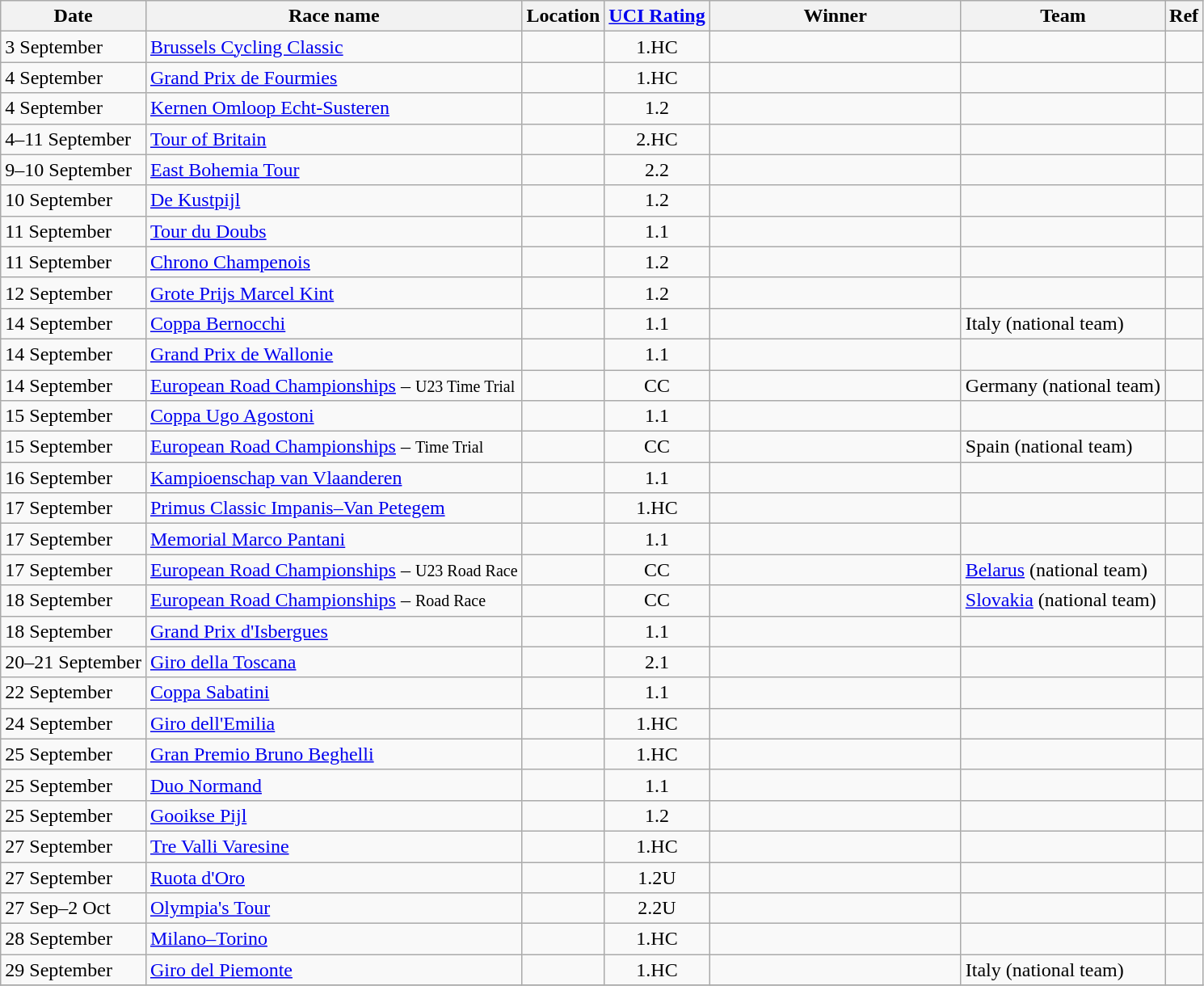<table class="wikitable sortable">
<tr>
<th>Date</th>
<th>Race name</th>
<th>Location</th>
<th><a href='#'>UCI Rating</a></th>
<th width=200px>Winner</th>
<th>Team</th>
<th>Ref</th>
</tr>
<tr>
<td>3 September</td>
<td><a href='#'>Brussels Cycling Classic</a></td>
<td></td>
<td align=center>1.HC</td>
<td></td>
<td></td>
<td align=center></td>
</tr>
<tr>
<td>4 September</td>
<td><a href='#'>Grand Prix de Fourmies</a></td>
<td></td>
<td align=center>1.HC</td>
<td></td>
<td></td>
<td align=center></td>
</tr>
<tr>
<td>4 September</td>
<td><a href='#'>Kernen Omloop Echt-Susteren</a></td>
<td></td>
<td align=center>1.2</td>
<td></td>
<td></td>
<td align=center></td>
</tr>
<tr>
<td>4–11 September</td>
<td><a href='#'>Tour of Britain</a></td>
<td></td>
<td align=center>2.HC</td>
<td></td>
<td></td>
<td align=center></td>
</tr>
<tr>
<td>9–10 September</td>
<td><a href='#'>East Bohemia Tour</a></td>
<td></td>
<td align=center>2.2</td>
<td></td>
<td></td>
<td align=center></td>
</tr>
<tr>
<td>10 September</td>
<td><a href='#'>De Kustpijl</a></td>
<td></td>
<td align=center>1.2</td>
<td></td>
<td></td>
<td align=center></td>
</tr>
<tr>
<td>11 September</td>
<td><a href='#'>Tour du Doubs</a></td>
<td></td>
<td align=center>1.1</td>
<td></td>
<td></td>
<td align=center></td>
</tr>
<tr>
<td>11 September</td>
<td><a href='#'>Chrono Champenois</a></td>
<td></td>
<td align=center>1.2</td>
<td></td>
<td></td>
<td align=center></td>
</tr>
<tr>
<td>12 September</td>
<td><a href='#'>Grote Prijs Marcel Kint</a></td>
<td></td>
<td align=center>1.2</td>
<td></td>
<td></td>
<td align=center></td>
</tr>
<tr>
<td>14 September</td>
<td><a href='#'>Coppa Bernocchi</a></td>
<td></td>
<td align=center>1.1</td>
<td></td>
<td>Italy (national team)</td>
<td align=center></td>
</tr>
<tr>
<td>14 September</td>
<td><a href='#'>Grand Prix de Wallonie</a></td>
<td></td>
<td align=center>1.1</td>
<td></td>
<td></td>
<td align=center></td>
</tr>
<tr>
<td>14 September</td>
<td><a href='#'>European Road Championships</a> – <small>U23 Time Trial</small></td>
<td></td>
<td align=center>CC</td>
<td></td>
<td>Germany (national team)</td>
<td align=center></td>
</tr>
<tr>
<td>15 September</td>
<td><a href='#'>Coppa Ugo Agostoni</a></td>
<td></td>
<td align=center>1.1</td>
<td></td>
<td></td>
<td align=center></td>
</tr>
<tr>
<td>15 September</td>
<td><a href='#'>European Road Championships</a> – <small>Time Trial</small></td>
<td></td>
<td align=center>CC</td>
<td></td>
<td>Spain (national team)</td>
<td align=center></td>
</tr>
<tr>
<td>16 September</td>
<td><a href='#'>Kampioenschap van Vlaanderen</a></td>
<td></td>
<td align=center>1.1</td>
<td></td>
<td></td>
<td align=center></td>
</tr>
<tr>
<td>17 September</td>
<td><a href='#'>Primus Classic Impanis–Van Petegem</a></td>
<td></td>
<td align=center>1.HC</td>
<td></td>
<td></td>
<td align=center></td>
</tr>
<tr>
<td>17 September</td>
<td><a href='#'>Memorial Marco Pantani</a></td>
<td></td>
<td align=center>1.1</td>
<td></td>
<td></td>
<td align=center></td>
</tr>
<tr>
<td>17 September</td>
<td><a href='#'>European Road Championships</a> – <small>U23 Road Race</small></td>
<td></td>
<td align=center>CC</td>
<td></td>
<td><a href='#'>Belarus</a> (national team)</td>
<td align=center></td>
</tr>
<tr>
<td>18 September</td>
<td><a href='#'>European Road Championships</a> – <small>Road Race</small></td>
<td></td>
<td align=center>CC</td>
<td></td>
<td><a href='#'>Slovakia</a> (national team)</td>
<td align=center></td>
</tr>
<tr>
<td>18 September</td>
<td><a href='#'>Grand Prix d'Isbergues</a></td>
<td></td>
<td align=center>1.1</td>
<td></td>
<td></td>
<td align=center></td>
</tr>
<tr>
<td>20–21 September</td>
<td><a href='#'>Giro della Toscana</a></td>
<td></td>
<td align=center>2.1</td>
<td></td>
<td></td>
<td align=center></td>
</tr>
<tr>
<td>22 September</td>
<td><a href='#'>Coppa Sabatini</a></td>
<td></td>
<td align=center>1.1</td>
<td></td>
<td></td>
<td align=center></td>
</tr>
<tr>
<td>24 September</td>
<td><a href='#'>Giro dell'Emilia</a></td>
<td></td>
<td align=center>1.HC</td>
<td></td>
<td></td>
<td align=center></td>
</tr>
<tr>
<td>25 September</td>
<td><a href='#'>Gran Premio Bruno Beghelli</a></td>
<td></td>
<td align=center>1.HC</td>
<td></td>
<td></td>
<td align=center></td>
</tr>
<tr>
<td>25 September</td>
<td><a href='#'>Duo Normand</a></td>
<td></td>
<td align=center>1.1</td>
<td> <br> </td>
<td></td>
<td align=center></td>
</tr>
<tr>
<td>25 September</td>
<td><a href='#'>Gooikse Pijl</a></td>
<td></td>
<td align=center>1.2</td>
<td></td>
<td></td>
<td align=center></td>
</tr>
<tr>
<td>27 September</td>
<td><a href='#'>Tre Valli Varesine</a></td>
<td></td>
<td align=center>1.HC</td>
<td></td>
<td></td>
<td></td>
</tr>
<tr>
<td>27 September</td>
<td><a href='#'>Ruota d'Oro</a></td>
<td></td>
<td align=center>1.2U</td>
<td></td>
<td></td>
<td align=center></td>
</tr>
<tr>
<td>27 Sep–2 Oct</td>
<td><a href='#'>Olympia's Tour</a></td>
<td></td>
<td align=center>2.2U</td>
<td></td>
<td></td>
<td align=center></td>
</tr>
<tr>
<td>28 September</td>
<td><a href='#'>Milano–Torino</a></td>
<td></td>
<td align=center>1.HC</td>
<td></td>
<td></td>
<td align=center></td>
</tr>
<tr>
<td>29 September</td>
<td><a href='#'>Giro del Piemonte</a></td>
<td></td>
<td align=center>1.HC</td>
<td></td>
<td>Italy (national team)</td>
<td align="center"></td>
</tr>
<tr>
</tr>
</table>
